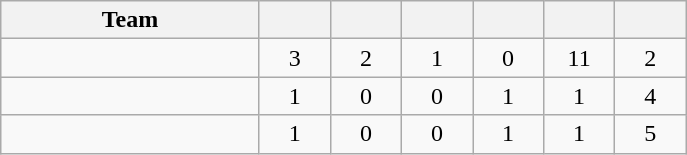<table class="wikitable" style="text-align:center;">
<tr>
<th width=165>Team</th>
<th width=40></th>
<th width=40></th>
<th width=40></th>
<th width=40></th>
<th width=40></th>
<th width=40></th>
</tr>
<tr>
<td align=left></td>
<td>3</td>
<td>2</td>
<td>1</td>
<td>0</td>
<td>11</td>
<td>2</td>
</tr>
<tr>
<td align=left></td>
<td>1</td>
<td>0</td>
<td>0</td>
<td>1</td>
<td>1</td>
<td>4</td>
</tr>
<tr>
<td align=left></td>
<td>1</td>
<td>0</td>
<td>0</td>
<td>1</td>
<td>1</td>
<td>5</td>
</tr>
</table>
